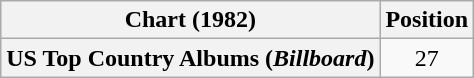<table class="wikitable plainrowheaders" style="text-align:center">
<tr>
<th scope="col">Chart (1982)</th>
<th scope="col">Position</th>
</tr>
<tr>
<th scope="row">US Top Country Albums (<em>Billboard</em>)</th>
<td>27</td>
</tr>
</table>
